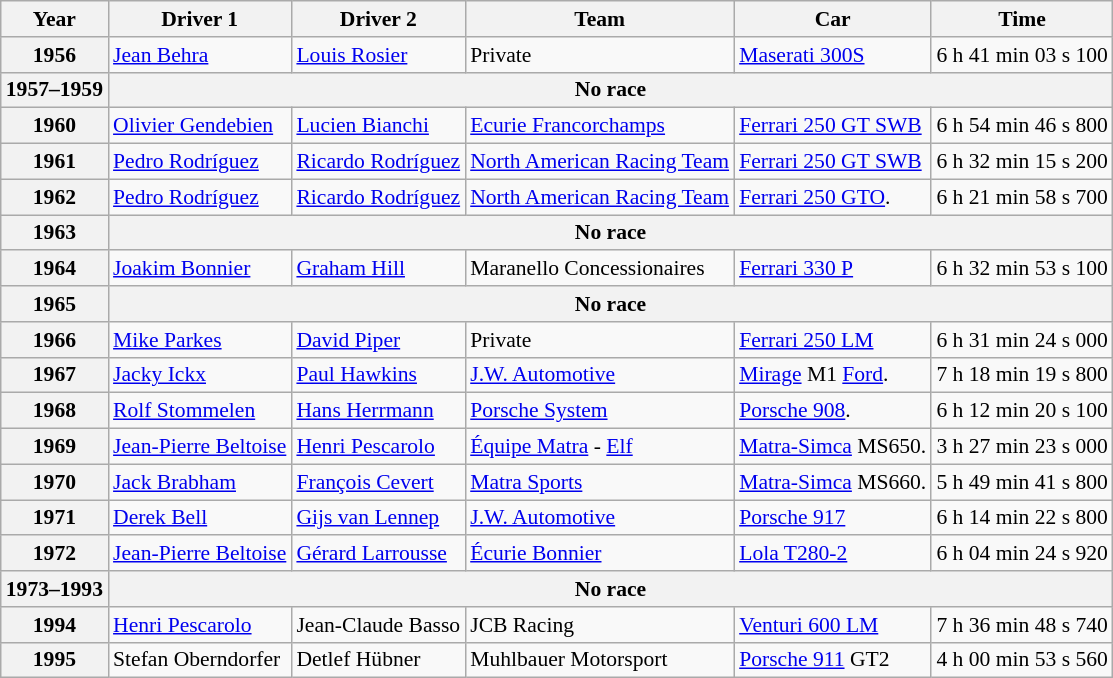<table class="wikitable centre" style="font-size: 90%;">
<tr>
<th>Year</th>
<th>Driver 1</th>
<th>Driver 2</th>
<th>Team</th>
<th>Car</th>
<th>Time</th>
</tr>
<tr>
<th>1956</th>
<td> <a href='#'>Jean Behra</a></td>
<td> <a href='#'>Louis Rosier</a></td>
<td>Private</td>
<td><a href='#'>Maserati 300S</a></td>
<td>6 h 41 min 03 s 100</td>
</tr>
<tr>
<th>1957–1959</th>
<th colspan="6">No race</th>
</tr>
<tr>
<th>1960</th>
<td> <a href='#'>Olivier Gendebien</a></td>
<td> <a href='#'>Lucien Bianchi</a></td>
<td><a href='#'>Ecurie Francorchamps</a></td>
<td><a href='#'>Ferrari 250 GT SWB</a></td>
<td>6 h 54 min 46 s 800</td>
</tr>
<tr>
<th>1961</th>
<td> <a href='#'>Pedro Rodríguez</a></td>
<td> <a href='#'>Ricardo Rodríguez</a></td>
<td><a href='#'>North American Racing Team</a></td>
<td><a href='#'>Ferrari 250 GT SWB</a></td>
<td>6 h 32 min 15 s 200</td>
</tr>
<tr>
<th>1962</th>
<td> <a href='#'>Pedro Rodríguez</a></td>
<td> <a href='#'>Ricardo Rodríguez</a></td>
<td><a href='#'>North American Racing Team</a></td>
<td><a href='#'>Ferrari 250 GTO</a>.</td>
<td>6 h 21 min 58 s 700</td>
</tr>
<tr>
<th>1963</th>
<th colspan="6">No race</th>
</tr>
<tr>
<th>1964</th>
<td> <a href='#'>Joakim Bonnier</a></td>
<td> <a href='#'>Graham Hill</a></td>
<td>Maranello Concessionaires</td>
<td><a href='#'>Ferrari 330 P</a></td>
<td>6 h 32 min 53 s 100</td>
</tr>
<tr>
<th>1965</th>
<th colspan="6">No race</th>
</tr>
<tr>
<th>1966</th>
<td> <a href='#'>Mike Parkes</a></td>
<td> <a href='#'>David Piper</a></td>
<td>Private</td>
<td><a href='#'>Ferrari 250 LM</a></td>
<td>6 h 31 min 24 s 000</td>
</tr>
<tr>
<th>1967</th>
<td> <a href='#'>Jacky Ickx</a></td>
<td> <a href='#'>Paul Hawkins</a></td>
<td><a href='#'>J.W. Automotive</a></td>
<td><a href='#'>Mirage</a> M1 <a href='#'>Ford</a>.</td>
<td>7 h 18 min 19 s 800</td>
</tr>
<tr>
<th>1968</th>
<td> <a href='#'>Rolf Stommelen</a></td>
<td> <a href='#'>Hans Herrmann</a></td>
<td><a href='#'>Porsche System</a></td>
<td><a href='#'>Porsche 908</a>.</td>
<td>6 h 12 min 20 s 100</td>
</tr>
<tr>
<th>1969</th>
<td> <a href='#'>Jean-Pierre Beltoise</a></td>
<td> <a href='#'>Henri Pescarolo</a></td>
<td><a href='#'>Équipe Matra</a> - <a href='#'>Elf</a></td>
<td><a href='#'>Matra-Simca</a> MS650.</td>
<td>3 h 27 min 23 s 000</td>
</tr>
<tr>
<th>1970</th>
<td> <a href='#'>Jack Brabham</a></td>
<td> <a href='#'>François Cevert</a></td>
<td><a href='#'>Matra Sports</a></td>
<td><a href='#'>Matra-Simca</a> MS660.</td>
<td>5 h 49 min 41 s 800</td>
</tr>
<tr>
<th>1971</th>
<td> <a href='#'>Derek Bell</a></td>
<td> <a href='#'>Gijs van Lennep</a></td>
<td><a href='#'>J.W. Automotive</a></td>
<td><a href='#'>Porsche 917</a></td>
<td>6 h 14 min 22 s 800</td>
</tr>
<tr>
<th>1972</th>
<td> <a href='#'>Jean-Pierre Beltoise</a></td>
<td> <a href='#'>Gérard Larrousse</a></td>
<td><a href='#'>Écurie Bonnier</a></td>
<td><a href='#'>Lola T280-2</a></td>
<td>6 h 04 min 24 s 920</td>
</tr>
<tr>
<th>1973–1993</th>
<th colspan="6">No race</th>
</tr>
<tr>
<th>1994</th>
<td> <a href='#'>Henri Pescarolo</a></td>
<td> Jean-Claude Basso</td>
<td>JCB Racing</td>
<td><a href='#'>Venturi 600 LM</a></td>
<td>7 h 36 min 48 s 740</td>
</tr>
<tr>
<th>1995</th>
<td> Stefan Oberndorfer</td>
<td> Detlef Hübner</td>
<td>Muhlbauer Motorsport</td>
<td><a href='#'>Porsche 911</a> GT2</td>
<td>4 h 00 min 53 s 560</td>
</tr>
</table>
